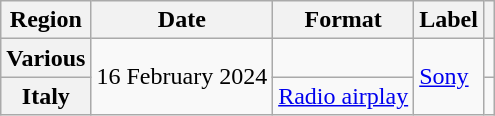<table class="wikitable plainrowheaders">
<tr>
<th scope="col">Region</th>
<th scope="col">Date</th>
<th scope="col">Format</th>
<th scope="col">Label</th>
<th scope="col"></th>
</tr>
<tr>
<th scope="row">Various</th>
<td rowspan="2">16 February 2024</td>
<td></td>
<td rowspan="2"><a href='#'>Sony</a></td>
<td style="text-align:center"></td>
</tr>
<tr>
<th scope="row">Italy</th>
<td><a href='#'>Radio airplay</a></td>
<td style="text-align:center"></td>
</tr>
</table>
